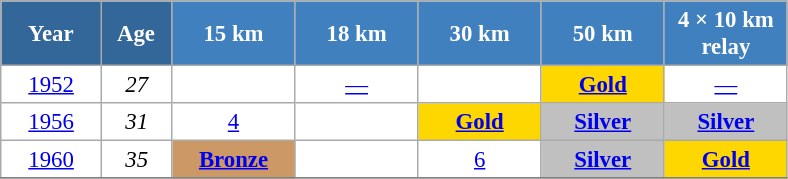<table class="wikitable" style="font-size:95%; text-align:center; border:grey solid 1px; border-collapse:collapse; background:#ffffff;">
<tr>
<th style="background-color:#369; color:white; width:60px;"> Year </th>
<th style="background-color:#369; color:white; width:40px;"> Age </th>
<th style="background-color:#4180be; color:white; width:75px;"> 15 km </th>
<th style="background-color:#4180be; color:white; width:75px;"> 18 km </th>
<th style="background-color:#4180be; color:white; width:75px;"> 30 km </th>
<th style="background-color:#4180be; color:white; width:75px;"> 50 km </th>
<th style="background-color:#4180be; color:white; width:75px;"> 4 × 10 km <br> relay </th>
</tr>
<tr>
<td><a href='#'>1952</a></td>
<td><em>27</em></td>
<td></td>
<td><a href='#'>—</a></td>
<td></td>
<td style="background:gold;"><a href='#'><strong>Gold</strong></a></td>
<td><a href='#'>—</a></td>
</tr>
<tr>
<td><a href='#'>1956</a></td>
<td><em>31</em></td>
<td><a href='#'>4</a></td>
<td></td>
<td style="background:gold;"><a href='#'><strong>Gold</strong></a></td>
<td style="background:silver;"><a href='#'><strong>Silver</strong></a></td>
<td style="background:silver;"><a href='#'><strong>Silver</strong></a></td>
</tr>
<tr>
<td><a href='#'>1960</a></td>
<td><em>35</em></td>
<td bgcolor="cc9966"><a href='#'><strong>Bronze</strong></a></td>
<td></td>
<td><a href='#'>6</a></td>
<td style="background:silver;"><a href='#'><strong>Silver</strong></a></td>
<td style="background:gold;"><a href='#'><strong>Gold</strong></a></td>
</tr>
<tr>
</tr>
</table>
